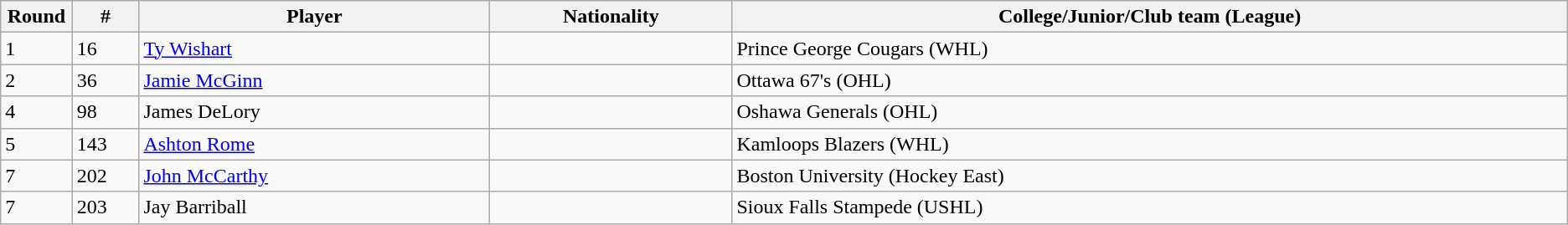<table class="wikitable">
<tr align="center">
<th bgcolor="#DDDDFF" width="4.0%">Round</th>
<th bgcolor="#DDDDFF" width="4.0%">#</th>
<th bgcolor="#DDDDFF" width="21.0%">Player</th>
<th bgcolor="#DDDDFF" width="14.5%">Nationality</th>
<th bgcolor="#DDDDFF" width="50.0%">College/Junior/Club team (League)</th>
</tr>
<tr>
<td>1</td>
<td>16</td>
<td><a href='#'>Ty Wishart</a></td>
<td></td>
<td>Prince George Cougars (WHL)</td>
</tr>
<tr>
<td>2</td>
<td>36</td>
<td><a href='#'>Jamie McGinn</a></td>
<td></td>
<td>Ottawa 67's (OHL)</td>
</tr>
<tr>
<td>4</td>
<td>98</td>
<td>James DeLory</td>
<td></td>
<td>Oshawa Generals (OHL)</td>
</tr>
<tr>
<td>5</td>
<td>143</td>
<td><a href='#'>Ashton Rome</a></td>
<td></td>
<td>Kamloops Blazers (WHL)</td>
</tr>
<tr>
<td>7</td>
<td>202</td>
<td><a href='#'>John McCarthy</a></td>
<td></td>
<td>Boston University (Hockey East)</td>
</tr>
<tr>
<td>7</td>
<td>203</td>
<td>Jay Barriball</td>
<td></td>
<td>Sioux Falls Stampede (USHL)</td>
</tr>
</table>
